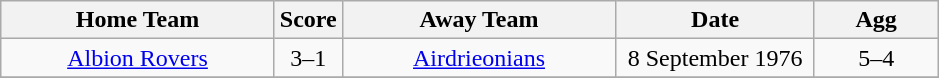<table class="wikitable" style="text-align:center;">
<tr>
<th width=175>Home Team</th>
<th width=20>Score</th>
<th width=175>Away Team</th>
<th width= 125>Date</th>
<th width= 75>Agg</th>
</tr>
<tr>
<td><a href='#'>Albion Rovers</a></td>
<td>3–1</td>
<td><a href='#'>Airdrieonians</a></td>
<td>8 September 1976</td>
<td>5–4</td>
</tr>
<tr>
</tr>
</table>
